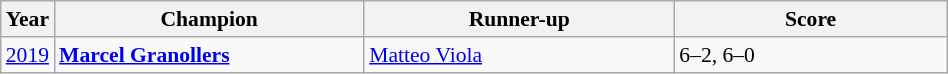<table class="wikitable" style="font-size:90%">
<tr>
<th>Year</th>
<th width="200">Champion</th>
<th width="200">Runner-up</th>
<th width="175">Score</th>
</tr>
<tr>
<td><a href='#'>2019</a></td>
<td> <strong><a href='#'>Marcel Granollers</a></strong></td>
<td> <a href='#'>Matteo Viola</a></td>
<td>6–2, 6–0</td>
</tr>
</table>
